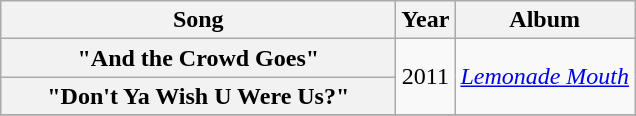<table class="wikitable plainrowheaders" style="text-align:center;" border="1">
<tr>
<th scope="col" style="width:16em;">Song</th>
<th scope="col">Year</th>
<th scope="col">Album</th>
</tr>
<tr>
<th scope="row">"And the Crowd Goes"</th>
<td rowspan="2">2011</td>
<td rowspan="2"><em><a href='#'>Lemonade Mouth</a></em></td>
</tr>
<tr>
<th scope="row">"Don't Ya Wish U Were Us?"</th>
</tr>
<tr>
</tr>
</table>
